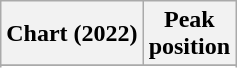<table class="wikitable sortable plainrowheaders" style="text-align:center">
<tr>
<th scope="col">Chart (2022)</th>
<th scope="col">Peak<br>position</th>
</tr>
<tr>
</tr>
<tr>
</tr>
<tr>
</tr>
</table>
